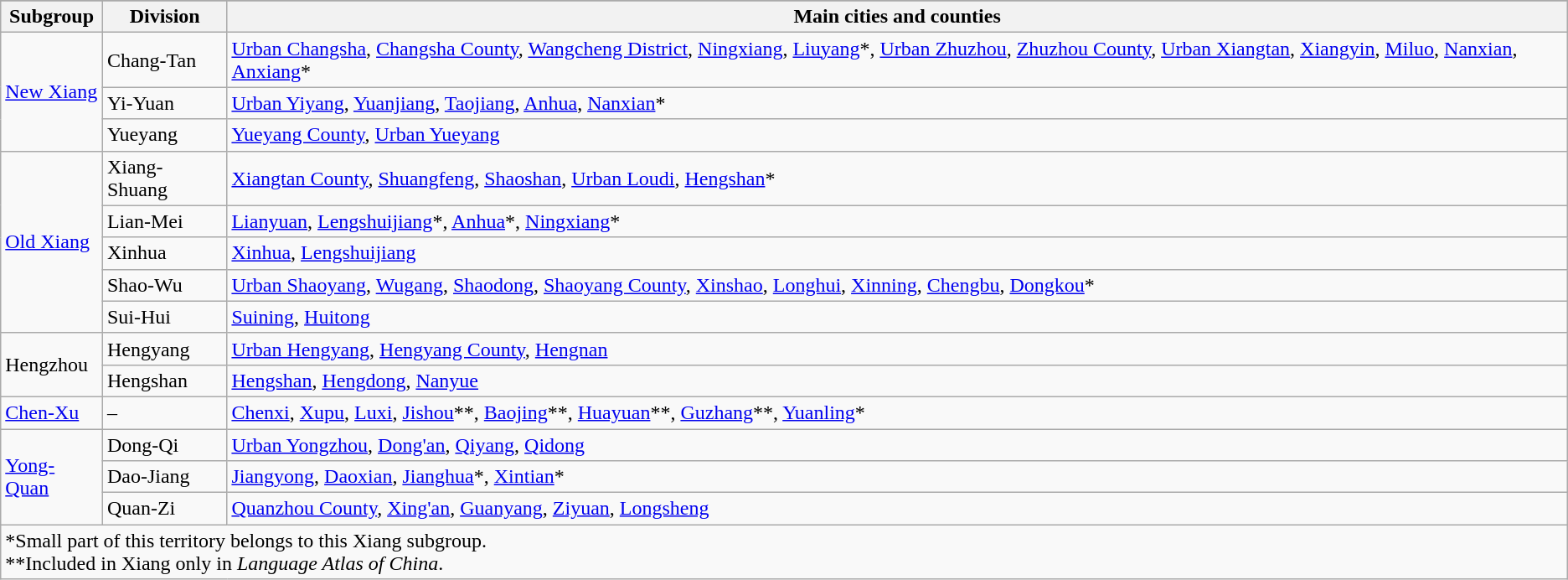<table class="wikitable" align="center">
<tr style="background:maroon; color:black">
</tr>
<tr>
<th>Subgroup</th>
<th>Division</th>
<th>Main cities and counties</th>
</tr>
<tr>
<td rowspan=3><a href='#'>New Xiang</a></td>
<td>Chang-Tan</td>
<td><a href='#'>Urban Changsha</a>, <a href='#'>Changsha County</a>, <a href='#'>Wangcheng District</a>, <a href='#'>Ningxiang</a>, <a href='#'>Liuyang</a>*, <a href='#'>Urban Zhuzhou</a>, <a href='#'>Zhuzhou County</a>, <a href='#'>Urban Xiangtan</a>, <a href='#'>Xiangyin</a>, <a href='#'>Miluo</a>, <a href='#'>Nanxian</a>, <a href='#'>Anxiang</a>*</td>
</tr>
<tr>
<td>Yi-Yuan</td>
<td><a href='#'>Urban Yiyang</a>, <a href='#'>Yuanjiang</a>, <a href='#'>Taojiang</a>, <a href='#'>Anhua</a>, <a href='#'>Nanxian</a>*</td>
</tr>
<tr>
<td>Yueyang</td>
<td><a href='#'>Yueyang County</a>, <a href='#'>Urban Yueyang</a></td>
</tr>
<tr>
<td rowspan=5><a href='#'>Old Xiang</a></td>
<td>Xiang-Shuang</td>
<td><a href='#'>Xiangtan County</a>, <a href='#'>Shuangfeng</a>, <a href='#'>Shaoshan</a>, <a href='#'>Urban Loudi</a>, <a href='#'>Hengshan</a>*</td>
</tr>
<tr>
<td>Lian-Mei</td>
<td><a href='#'>Lianyuan</a>, <a href='#'>Lengshuijiang</a>*, <a href='#'>Anhua</a>*, <a href='#'>Ningxiang</a>*</td>
</tr>
<tr>
<td>Xinhua</td>
<td><a href='#'>Xinhua</a>, <a href='#'>Lengshuijiang</a></td>
</tr>
<tr>
<td>Shao-Wu</td>
<td><a href='#'>Urban Shaoyang</a>, <a href='#'>Wugang</a>, <a href='#'>Shaodong</a>, <a href='#'>Shaoyang County</a>, <a href='#'>Xinshao</a>, <a href='#'>Longhui</a>, <a href='#'>Xinning</a>, <a href='#'>Chengbu</a>, <a href='#'>Dongkou</a>*</td>
</tr>
<tr>
<td>Sui-Hui</td>
<td><a href='#'>Suining</a>, <a href='#'>Huitong</a></td>
</tr>
<tr>
<td rowspan=2>Hengzhou</td>
<td>Hengyang</td>
<td><a href='#'>Urban Hengyang</a>, <a href='#'>Hengyang County</a>, <a href='#'>Hengnan</a></td>
</tr>
<tr>
<td>Hengshan</td>
<td><a href='#'>Hengshan</a>, <a href='#'>Hengdong</a>, <a href='#'>Nanyue</a></td>
</tr>
<tr>
<td rowspan=1><a href='#'>Chen-Xu</a></td>
<td>–</td>
<td><a href='#'>Chenxi</a>, <a href='#'>Xupu</a>, <a href='#'>Luxi</a>, <a href='#'>Jishou</a>**, <a href='#'>Baojing</a>**, <a href='#'>Huayuan</a>**, <a href='#'>Guzhang</a>**, <a href='#'>Yuanling</a>*</td>
</tr>
<tr>
<td rowspan=3><a href='#'>Yong-Quan</a></td>
<td>Dong-Qi</td>
<td><a href='#'>Urban Yongzhou</a>, <a href='#'>Dong'an</a>, <a href='#'>Qiyang</a>, <a href='#'>Qidong</a></td>
</tr>
<tr>
<td>Dao-Jiang</td>
<td><a href='#'>Jiangyong</a>, <a href='#'>Daoxian</a>, <a href='#'>Jianghua</a>*, <a href='#'>Xintian</a>*</td>
</tr>
<tr>
<td>Quan-Zi</td>
<td><a href='#'>Quanzhou County</a>, <a href='#'>Xing'an</a>, <a href='#'>Guanyang</a>, <a href='#'>Ziyuan</a>, <a href='#'>Longsheng</a></td>
</tr>
<tr>
<td colspan="3">*Small part of this territory belongs to this Xiang subgroup.<br> **Included in Xiang only in <em>Language Atlas of China</em>.</td>
</tr>
</table>
